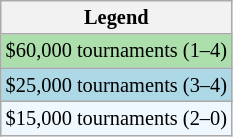<table class=wikitable style=font-size:85%>
<tr>
<th>Legend</th>
</tr>
<tr style="background:#addfad;">
<td>$60,000 tournaments (1–4)</td>
</tr>
<tr style="background:lightblue;">
<td>$25,000 tournaments (3–4)</td>
</tr>
<tr style="background:#f0f8ff;">
<td>$15,000 tournaments (2–0)</td>
</tr>
</table>
